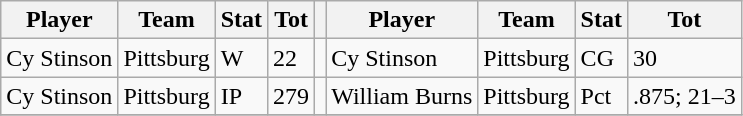<table class="wikitable">
<tr>
<th>Player</th>
<th>Team</th>
<th>Stat</th>
<th>Tot</th>
<th></th>
<th>Player</th>
<th>Team</th>
<th>Stat</th>
<th>Tot</th>
</tr>
<tr>
<td>Cy Stinson</td>
<td>Pittsburg</td>
<td>W</td>
<td>22</td>
<td></td>
<td>Cy Stinson</td>
<td>Pittsburg</td>
<td>CG</td>
<td>30</td>
</tr>
<tr>
<td>Cy Stinson</td>
<td>Pittsburg</td>
<td>IP</td>
<td>279</td>
<td></td>
<td>William Burns</td>
<td>Pittsburg</td>
<td>Pct</td>
<td>.875; 21–3</td>
</tr>
<tr>
</tr>
</table>
